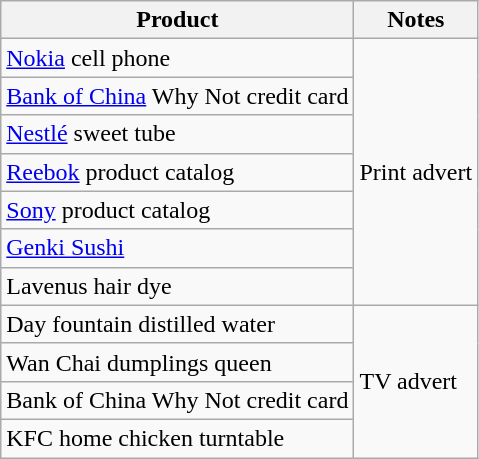<table class="wikitable">
<tr>
<th>Product</th>
<th>Notes</th>
</tr>
<tr>
<td><a href='#'>Nokia</a> cell phone</td>
<td rowspan="7">Print advert</td>
</tr>
<tr>
<td><a href='#'>Bank of China</a> Why Not credit card</td>
</tr>
<tr>
<td><a href='#'>Nestlé</a> sweet tube</td>
</tr>
<tr>
<td><a href='#'>Reebok</a> product catalog</td>
</tr>
<tr>
<td><a href='#'>Sony</a> product catalog</td>
</tr>
<tr>
<td><a href='#'>Genki Sushi</a></td>
</tr>
<tr>
<td>Lavenus hair dye</td>
</tr>
<tr>
<td>Day fountain distilled water</td>
<td rowspan="4">TV advert</td>
</tr>
<tr>
<td>Wan Chai dumplings queen</td>
</tr>
<tr>
<td>Bank of China Why Not credit card</td>
</tr>
<tr>
<td>KFC home chicken turntable</td>
</tr>
</table>
